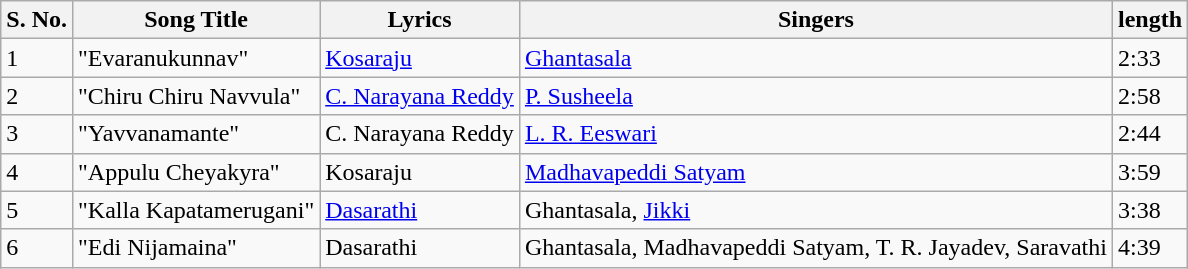<table class="wikitable">
<tr>
<th>S. No.</th>
<th>Song Title</th>
<th>Lyrics</th>
<th>Singers</th>
<th>length</th>
</tr>
<tr>
<td>1</td>
<td>"Evaranukunnav"</td>
<td><a href='#'>Kosaraju</a></td>
<td><a href='#'>Ghantasala</a></td>
<td>2:33</td>
</tr>
<tr>
<td>2</td>
<td>"Chiru Chiru Navvula"</td>
<td><a href='#'>C. Narayana Reddy</a></td>
<td><a href='#'>P. Susheela</a></td>
<td>2:58</td>
</tr>
<tr>
<td>3</td>
<td>"Yavvanamante"</td>
<td>C. Narayana Reddy</td>
<td><a href='#'>L. R. Eeswari</a></td>
<td>2:44</td>
</tr>
<tr>
<td>4</td>
<td>"Appulu Cheyakyra"</td>
<td>Kosaraju</td>
<td><a href='#'>Madhavapeddi Satyam</a></td>
<td>3:59</td>
</tr>
<tr>
<td>5</td>
<td>"Kalla Kapatamerugani"</td>
<td><a href='#'>Dasarathi</a></td>
<td>Ghantasala, <a href='#'>Jikki</a></td>
<td>3:38</td>
</tr>
<tr>
<td>6</td>
<td>"Edi Nijamaina"</td>
<td>Dasarathi</td>
<td>Ghantasala, Madhavapeddi Satyam, T. R. Jayadev, Saravathi</td>
<td>4:39</td>
</tr>
</table>
